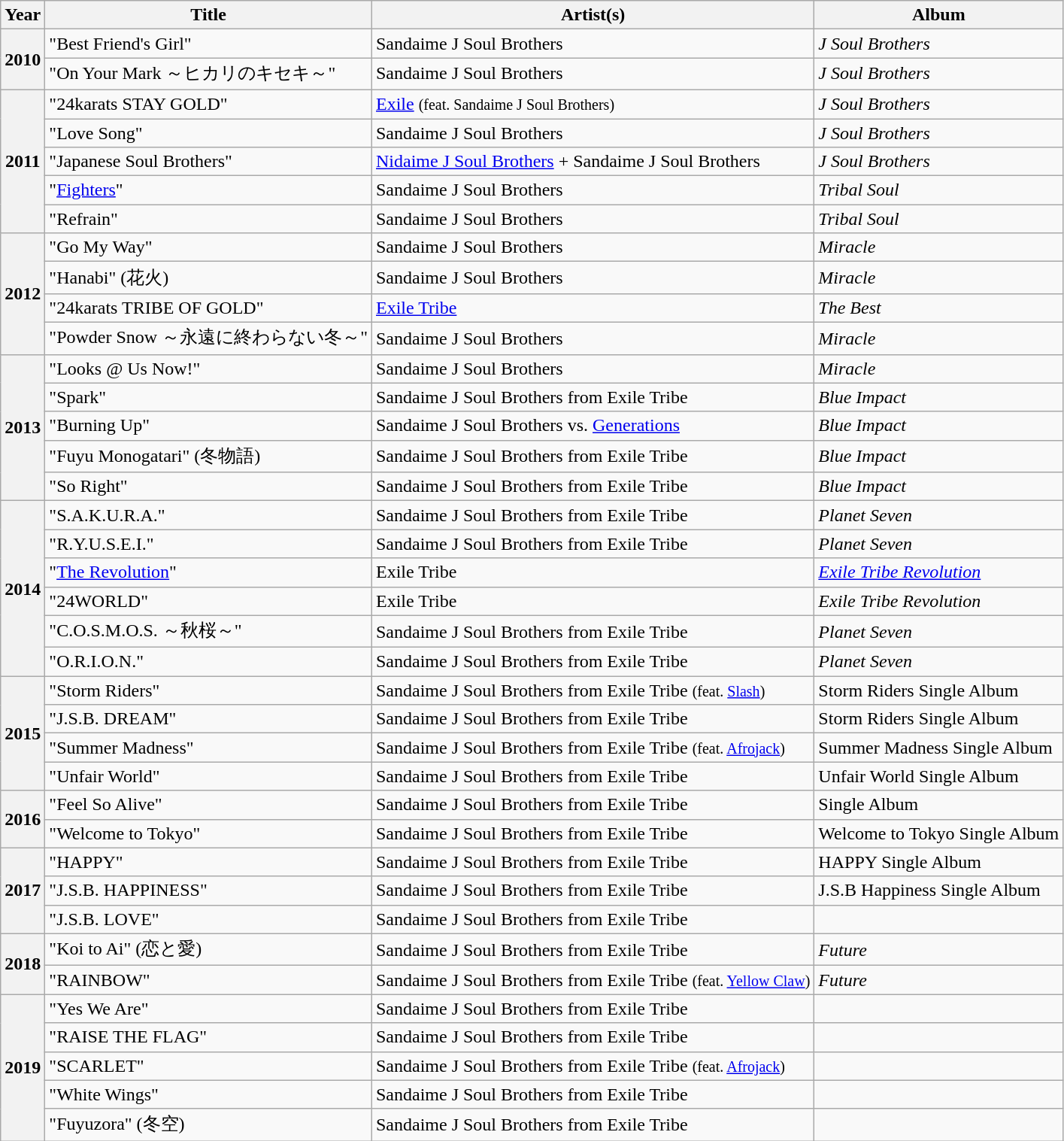<table class="wikitable plainrowheaders sortable" style="margin-right: 0;">
<tr>
<th scope="col">Year</th>
<th scope="col">Title</th>
<th scope="col">Artist(s)</th>
<th scope="col">Album</th>
</tr>
<tr>
<th rowspan="2" scope="row">2010</th>
<td>"Best Friend's Girl"</td>
<td>Sandaime J Soul Brothers</td>
<td><em>J Soul Brothers</em></td>
</tr>
<tr>
<td>"On Your Mark ～ヒカリのキセキ～"</td>
<td>Sandaime J Soul Brothers</td>
<td><em>J Soul Brothers</em></td>
</tr>
<tr>
<th rowspan="5" scope="row">2011</th>
<td>"24karats STAY GOLD"</td>
<td><a href='#'>Exile</a> <small>(feat. Sandaime J Soul Brothers)</small></td>
<td><em>J Soul Brothers</em></td>
</tr>
<tr>
<td>"Love Song"</td>
<td>Sandaime J Soul Brothers</td>
<td><em>J Soul Brothers</em></td>
</tr>
<tr>
<td>"Japanese Soul Brothers"</td>
<td><a href='#'>Nidaime J Soul Brothers</a> + Sandaime J Soul Brothers</td>
<td><em>J Soul Brothers</em></td>
</tr>
<tr>
<td>"<a href='#'>Fighters</a>"</td>
<td>Sandaime J Soul Brothers</td>
<td><em>Tribal Soul</em></td>
</tr>
<tr>
<td>"Refrain"</td>
<td>Sandaime J Soul Brothers</td>
<td><em>Tribal Soul</em></td>
</tr>
<tr>
<th rowspan="4" scope="row">2012</th>
<td>"Go My Way"</td>
<td>Sandaime J Soul Brothers</td>
<td><em>Miracle</em></td>
</tr>
<tr>
<td>"Hanabi" (花火)</td>
<td>Sandaime J Soul Brothers</td>
<td><em>Miracle</em></td>
</tr>
<tr>
<td>"24karats TRIBE OF GOLD"</td>
<td><a href='#'>Exile Tribe</a></td>
<td><em>The Best</em></td>
</tr>
<tr>
<td>"Powder Snow ～永遠に終わらない冬～"</td>
<td>Sandaime J Soul Brothers</td>
<td><em>Miracle</em></td>
</tr>
<tr>
<th rowspan="5" scope="row">2013</th>
<td>"Looks @ Us Now!"</td>
<td>Sandaime J Soul Brothers</td>
<td><em>Miracle</em></td>
</tr>
<tr>
<td>"Spark"</td>
<td>Sandaime J Soul Brothers from Exile Tribe</td>
<td><em>Blue Impact</em></td>
</tr>
<tr>
<td>"Burning Up"</td>
<td>Sandaime J Soul Brothers vs. <a href='#'>Generations</a></td>
<td><em>Blue Impact</em></td>
</tr>
<tr>
<td>"Fuyu Monogatari" (冬物語)</td>
<td>Sandaime J Soul Brothers from Exile Tribe</td>
<td><em>Blue Impact</em></td>
</tr>
<tr>
<td>"So Right"</td>
<td>Sandaime J Soul Brothers from Exile Tribe</td>
<td><em>Blue Impact</em></td>
</tr>
<tr>
<th rowspan="6" scope="row">2014</th>
<td>"S.A.K.U.R.A."</td>
<td>Sandaime J Soul Brothers from Exile Tribe</td>
<td><em>Planet Seven</em></td>
</tr>
<tr>
<td>"R.Y.U.S.E.I."</td>
<td>Sandaime J Soul Brothers from Exile Tribe</td>
<td><em>Planet Seven</em></td>
</tr>
<tr>
<td>"<a href='#'>The Revolution</a>"</td>
<td>Exile Tribe</td>
<td><em><a href='#'>Exile Tribe Revolution</a></em></td>
</tr>
<tr>
<td>"24WORLD"</td>
<td>Exile Tribe</td>
<td><em>Exile Tribe Revolution</em></td>
</tr>
<tr>
<td>"C.O.S.M.O.S. ～秋桜～"</td>
<td>Sandaime J Soul Brothers from Exile Tribe</td>
<td><em>Planet Seven</em></td>
</tr>
<tr>
<td>"O.R.I.O.N."</td>
<td>Sandaime J Soul Brothers from Exile Tribe</td>
<td><em>Planet Seven</em></td>
</tr>
<tr>
<th rowspan="4" scope="row">2015</th>
<td>"Storm Riders"</td>
<td>Sandaime J Soul Brothers from Exile Tribe <small>(feat. <a href='#'>Slash</a>)</small></td>
<td>Storm Riders Single Album</td>
</tr>
<tr>
<td>"J.S.B. DREAM"</td>
<td>Sandaime J Soul Brothers from Exile Tribe</td>
<td>Storm Riders Single Album</td>
</tr>
<tr>
<td>"Summer Madness"</td>
<td>Sandaime J Soul Brothers from Exile Tribe <small>(feat. <a href='#'>Afrojack</a>)</small></td>
<td>Summer Madness Single Album</td>
</tr>
<tr>
<td>"Unfair World"</td>
<td>Sandaime J Soul Brothers from Exile Tribe</td>
<td>Unfair World Single Album</td>
</tr>
<tr>
<th rowspan="2" scope="row">2016</th>
<td>"Feel So Alive"</td>
<td>Sandaime J Soul Brothers from Exile Tribe</td>
<td>Single Album</td>
</tr>
<tr>
<td>"Welcome to Tokyo"</td>
<td>Sandaime J Soul Brothers from Exile Tribe</td>
<td>Welcome to Tokyo Single Album</td>
</tr>
<tr>
<th rowspan="3" scope="row">2017</th>
<td>"HAPPY"</td>
<td>Sandaime J Soul Brothers from Exile Tribe</td>
<td>HAPPY Single Album</td>
</tr>
<tr>
<td>"J.S.B. HAPPINESS"</td>
<td>Sandaime J Soul Brothers from Exile Tribe</td>
<td>J.S.B Happiness Single Album</td>
</tr>
<tr>
<td>"J.S.B. LOVE"</td>
<td>Sandaime J Soul Brothers from Exile Tribe</td>
<td></td>
</tr>
<tr>
<th rowspan="2" scope="row">2018</th>
<td>"Koi to Ai" (恋と愛)</td>
<td>Sandaime J Soul Brothers from Exile Tribe</td>
<td><em>Future</em></td>
</tr>
<tr>
<td>"RAINBOW"</td>
<td>Sandaime J Soul Brothers from Exile Tribe <small>(feat. <a href='#'>Yellow Claw</a>)</small></td>
<td><em>Future</em></td>
</tr>
<tr>
<th rowspan="5" scope="row">2019</th>
<td>"Yes We Are"</td>
<td>Sandaime J Soul Brothers from Exile Tribe</td>
<td></td>
</tr>
<tr>
<td>"RAISE THE FLAG"</td>
<td>Sandaime J Soul Brothers from Exile Tribe</td>
<td></td>
</tr>
<tr>
<td>"SCARLET"</td>
<td>Sandaime J Soul Brothers from Exile Tribe <small>(feat. <a href='#'>Afrojack</a>)</small></td>
<td></td>
</tr>
<tr>
<td>"White Wings"</td>
<td>Sandaime J Soul Brothers from Exile Tribe</td>
<td></td>
</tr>
<tr>
<td>"Fuyuzora" (冬空)</td>
<td>Sandaime J Soul Brothers from Exile Tribe</td>
<td></td>
</tr>
</table>
